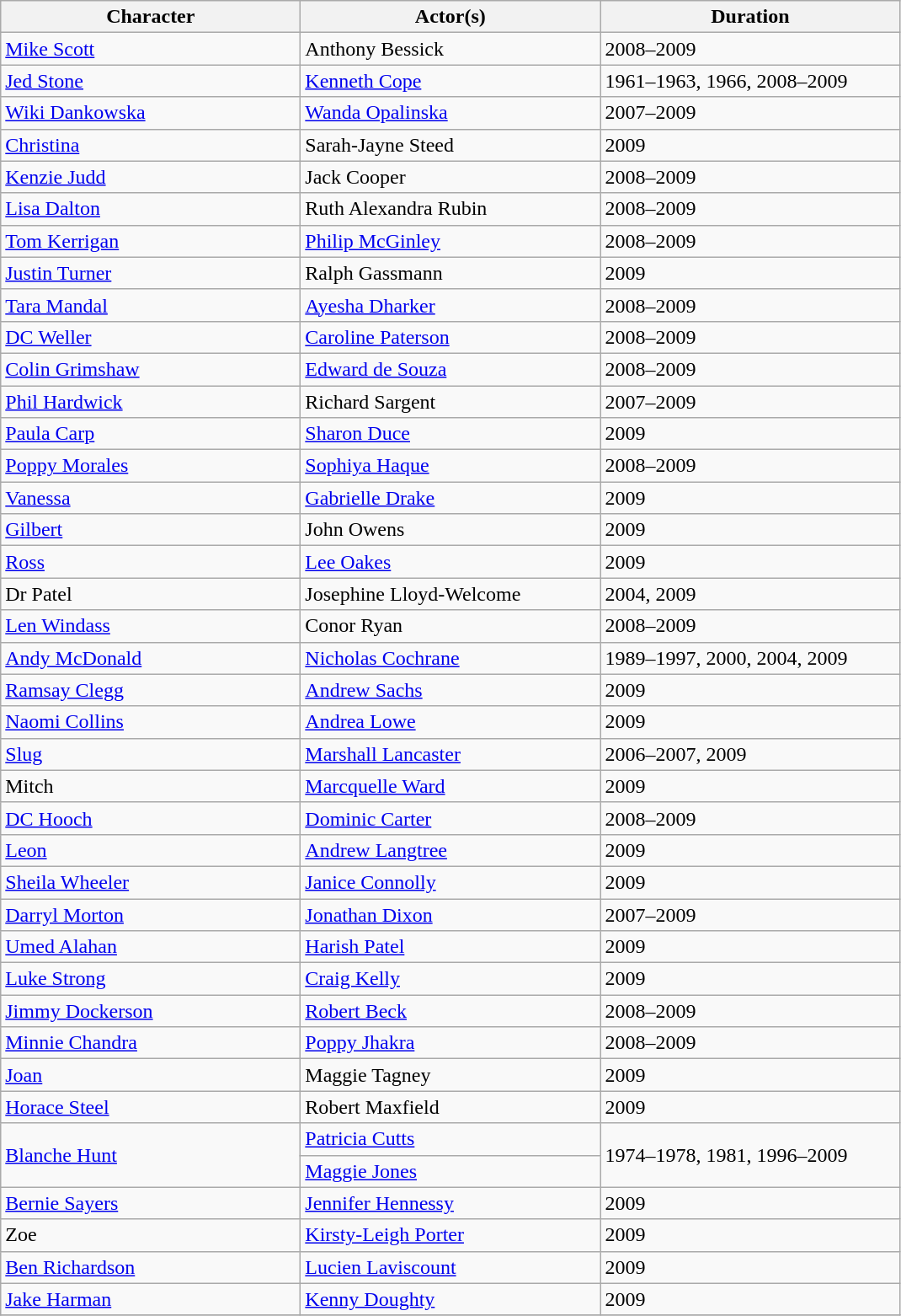<table class="wikitable">
<tr>
<th scope="col" style="width:230px;">Character</th>
<th scope="col" style="width:230px;">Actor(s)</th>
<th scope="col" style="width:230px;">Duration</th>
</tr>
<tr>
<td><a href='#'>Mike Scott</a></td>
<td>Anthony Bessick</td>
<td>2008–2009</td>
</tr>
<tr>
<td><a href='#'>Jed Stone</a></td>
<td><a href='#'>Kenneth Cope</a></td>
<td>1961–1963, 1966, 2008–2009</td>
</tr>
<tr>
<td><a href='#'>Wiki Dankowska</a></td>
<td><a href='#'>Wanda Opalinska</a></td>
<td>2007–2009</td>
</tr>
<tr>
<td><a href='#'>Christina</a></td>
<td>Sarah-Jayne Steed</td>
<td>2009</td>
</tr>
<tr>
<td><a href='#'>Kenzie Judd</a></td>
<td>Jack Cooper</td>
<td>2008–2009</td>
</tr>
<tr>
<td><a href='#'>Lisa Dalton</a></td>
<td>Ruth Alexandra Rubin</td>
<td>2008–2009</td>
</tr>
<tr>
<td><a href='#'>Tom Kerrigan</a></td>
<td><a href='#'>Philip McGinley</a></td>
<td>2008–2009</td>
</tr>
<tr>
<td><a href='#'>Justin Turner</a></td>
<td>Ralph Gassmann</td>
<td>2009</td>
</tr>
<tr>
<td><a href='#'>Tara Mandal</a></td>
<td><a href='#'>Ayesha Dharker</a></td>
<td>2008–2009</td>
</tr>
<tr>
<td><a href='#'>DC Weller</a></td>
<td><a href='#'>Caroline Paterson</a></td>
<td>2008–2009</td>
</tr>
<tr>
<td><a href='#'>Colin Grimshaw</a></td>
<td><a href='#'>Edward de Souza</a></td>
<td>2008–2009</td>
</tr>
<tr>
<td><a href='#'>Phil Hardwick</a></td>
<td>Richard Sargent</td>
<td>2007–2009</td>
</tr>
<tr>
<td><a href='#'>Paula Carp</a></td>
<td><a href='#'>Sharon Duce</a></td>
<td>2009</td>
</tr>
<tr>
<td><a href='#'>Poppy Morales</a></td>
<td><a href='#'>Sophiya Haque</a></td>
<td>2008–2009</td>
</tr>
<tr>
<td><a href='#'>Vanessa</a></td>
<td><a href='#'>Gabrielle Drake</a></td>
<td>2009</td>
</tr>
<tr>
<td><a href='#'>Gilbert</a></td>
<td>John Owens</td>
<td>2009</td>
</tr>
<tr>
<td><a href='#'>Ross</a></td>
<td><a href='#'>Lee Oakes</a></td>
<td>2009</td>
</tr>
<tr>
<td>Dr Patel</td>
<td>Josephine Lloyd-Welcome</td>
<td>2004, 2009</td>
</tr>
<tr>
<td><a href='#'>Len Windass</a></td>
<td>Conor Ryan</td>
<td>2008–2009</td>
</tr>
<tr>
<td><a href='#'>Andy McDonald</a></td>
<td><a href='#'>Nicholas Cochrane</a></td>
<td>1989–1997, 2000, 2004, 2009</td>
</tr>
<tr>
<td><a href='#'>Ramsay Clegg</a></td>
<td><a href='#'>Andrew Sachs</a></td>
<td>2009</td>
</tr>
<tr>
<td><a href='#'>Naomi Collins</a></td>
<td><a href='#'>Andrea Lowe</a></td>
<td>2009</td>
</tr>
<tr>
<td><a href='#'>Slug</a></td>
<td><a href='#'>Marshall Lancaster</a></td>
<td>2006–2007, 2009</td>
</tr>
<tr>
<td>Mitch</td>
<td><a href='#'>Marcquelle Ward</a></td>
<td>2009</td>
</tr>
<tr>
<td><a href='#'>DC Hooch</a></td>
<td><a href='#'>Dominic Carter</a></td>
<td>2008–2009</td>
</tr>
<tr>
<td><a href='#'>Leon</a></td>
<td><a href='#'>Andrew Langtree</a></td>
<td>2009</td>
</tr>
<tr>
<td><a href='#'>Sheila Wheeler</a></td>
<td><a href='#'>Janice Connolly</a></td>
<td>2009</td>
</tr>
<tr>
<td><a href='#'>Darryl Morton</a></td>
<td><a href='#'>Jonathan Dixon</a></td>
<td>2007–2009</td>
</tr>
<tr>
<td><a href='#'>Umed Alahan</a></td>
<td><a href='#'>Harish Patel</a></td>
<td>2009</td>
</tr>
<tr>
<td><a href='#'>Luke Strong</a></td>
<td><a href='#'>Craig Kelly</a></td>
<td>2009</td>
</tr>
<tr>
<td><a href='#'>Jimmy Dockerson</a></td>
<td><a href='#'>Robert Beck</a></td>
<td>2008–2009</td>
</tr>
<tr>
<td><a href='#'>Minnie Chandra</a></td>
<td><a href='#'>Poppy Jhakra</a></td>
<td>2008–2009</td>
</tr>
<tr>
<td><a href='#'>Joan</a></td>
<td>Maggie Tagney</td>
<td>2009</td>
</tr>
<tr>
<td><a href='#'>Horace Steel</a></td>
<td>Robert Maxfield</td>
<td>2009</td>
</tr>
<tr>
<td rowspan="2"><a href='#'>Blanche Hunt</a></td>
<td><a href='#'>Patricia Cutts</a></td>
<td rowspan="2">1974–1978, 1981, 1996–2009</td>
</tr>
<tr>
<td><a href='#'>Maggie Jones</a></td>
</tr>
<tr>
<td><a href='#'>Bernie Sayers</a></td>
<td><a href='#'>Jennifer Hennessy</a></td>
<td>2009</td>
</tr>
<tr>
<td>Zoe</td>
<td><a href='#'>Kirsty-Leigh Porter</a></td>
<td>2009</td>
</tr>
<tr>
<td><a href='#'>Ben Richardson</a></td>
<td><a href='#'>Lucien Laviscount</a></td>
<td>2009</td>
</tr>
<tr>
<td><a href='#'>Jake Harman</a></td>
<td><a href='#'>Kenny Doughty</a></td>
<td>2009</td>
</tr>
<tr>
</tr>
</table>
